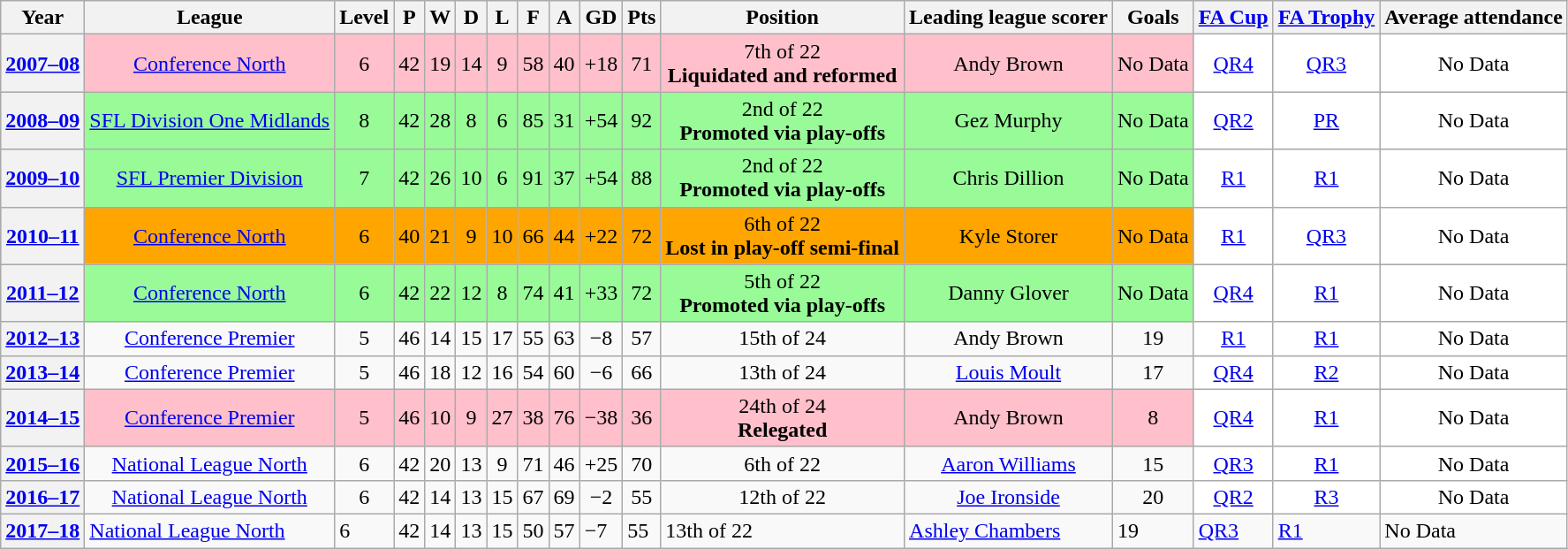<table class="wikitable">
<tr>
<th>Year</th>
<th>League</th>
<th>Level</th>
<th>P</th>
<th>W</th>
<th>D</th>
<th>L</th>
<th>F</th>
<th>A</th>
<th>GD</th>
<th>Pts</th>
<th>Position</th>
<th>Leading league scorer</th>
<th>Goals</th>
<th><a href='#'>FA Cup</a></th>
<th><a href='#'>FA Trophy</a></th>
<th>Average attendance</th>
</tr>
<tr style="background:pink; text-align:center;">
<th><a href='#'>2007–08</a></th>
<td><a href='#'>Conference North</a></td>
<td>6</td>
<td>42</td>
<td>19</td>
<td>14</td>
<td>9</td>
<td>58</td>
<td>40</td>
<td>+18</td>
<td>71</td>
<td>7th of 22<br><strong>Liquidated and reformed</strong></td>
<td>Andy Brown</td>
<td>No Data</td>
<td style="background:white;"><a href='#'>QR4</a></td>
<td style="background:white;"><a href='#'>QR3</a></td>
<td style="background:white;">No Data</td>
</tr>
<tr style="background:palegreen; text-align:center;">
<th><a href='#'>2008–09</a></th>
<td><a href='#'>SFL Division One Midlands</a></td>
<td>8</td>
<td>42</td>
<td>28</td>
<td>8</td>
<td>6</td>
<td>85</td>
<td>31</td>
<td>+54</td>
<td>92</td>
<td>2nd of 22<br><strong>Promoted via play-offs</strong></td>
<td>Gez Murphy</td>
<td>No Data</td>
<td style="background:white;"><a href='#'>QR2</a></td>
<td style="background:white;"><a href='#'>PR</a></td>
<td style="background:white;">No Data</td>
</tr>
<tr style="background:palegreen; text-align:center;">
<th><a href='#'>2009–10</a></th>
<td><a href='#'>SFL Premier Division</a></td>
<td>7</td>
<td>42</td>
<td>26</td>
<td>10</td>
<td>6</td>
<td>91</td>
<td>37</td>
<td>+54</td>
<td>88</td>
<td>2nd of 22<br><strong>Promoted via play-offs</strong></td>
<td>Chris Dillion</td>
<td>No Data</td>
<td style="background:white;"><a href='#'>R1</a></td>
<td style="background:white;"><a href='#'>R1</a></td>
<td style="background:white;">No Data</td>
</tr>
<tr style="background:orange; text-align:center;">
<th><a href='#'>2010–11</a></th>
<td><a href='#'>Conference North</a></td>
<td>6</td>
<td>40</td>
<td>21</td>
<td>9</td>
<td>10</td>
<td>66</td>
<td>44</td>
<td>+22</td>
<td>72</td>
<td>6th of 22<br><strong>Lost in play-off semi-final</strong></td>
<td>Kyle Storer</td>
<td>No Data</td>
<td style="background:white;"><a href='#'>R1</a></td>
<td style="background:white;"><a href='#'>QR3</a></td>
<td style="background:white;">No Data</td>
</tr>
<tr style="background:palegreen; text-align:center;">
<th><a href='#'>2011–12</a></th>
<td><a href='#'>Conference North</a></td>
<td>6</td>
<td>42</td>
<td>22</td>
<td>12</td>
<td>8</td>
<td>74</td>
<td>41</td>
<td>+33</td>
<td>72 </td>
<td>5th of 22<br><strong>Promoted via play-offs</strong> </td>
<td>Danny Glover</td>
<td>No Data</td>
<td style="background:white;"><a href='#'>QR4</a></td>
<td style="background:white;"><a href='#'>R1</a></td>
<td style="background:white;">No Data</td>
</tr>
<tr style="text-align:center;">
<th><a href='#'>2012–13</a></th>
<td><a href='#'>Conference Premier</a></td>
<td>5</td>
<td>46</td>
<td>14</td>
<td>15</td>
<td>17</td>
<td>55</td>
<td>63</td>
<td>−8</td>
<td>57</td>
<td>15th of 24</td>
<td>Andy Brown</td>
<td>19</td>
<td style="background:white;"><a href='#'>R1</a></td>
<td style="background:white;"><a href='#'>R1</a></td>
<td style="background:white;">No Data</td>
</tr>
<tr style="text-align:center;">
<th><a href='#'>2013–14</a></th>
<td><a href='#'>Conference Premier</a></td>
<td>5</td>
<td>46</td>
<td>18</td>
<td>12</td>
<td>16</td>
<td>54</td>
<td>60</td>
<td>−6</td>
<td>66</td>
<td>13th of 24</td>
<td><a href='#'>Louis Moult</a></td>
<td>17</td>
<td style="background:white;"><a href='#'>QR4</a></td>
<td style="background:white;"><a href='#'>R2</a></td>
<td style="background:white;">No Data</td>
</tr>
<tr style="background:pink; text-align:center;">
<th><a href='#'>2014–15</a></th>
<td><a href='#'>Conference Premier</a></td>
<td>5</td>
<td>46</td>
<td>10</td>
<td>9</td>
<td>27</td>
<td>38</td>
<td>76</td>
<td>−38</td>
<td>36 </td>
<td>24th of 24<br> <strong>Relegated</strong> </td>
<td>Andy Brown</td>
<td>8</td>
<td style="background:white;"><a href='#'>QR4</a></td>
<td style="background:white;"><a href='#'>R1</a></td>
<td style="background:white;">No Data</td>
</tr>
<tr style="text-align:center;">
<th><a href='#'>2015–16</a></th>
<td><a href='#'>National League North</a></td>
<td>6</td>
<td>42</td>
<td>20</td>
<td>13</td>
<td>9</td>
<td>71</td>
<td>46</td>
<td>+25</td>
<td>70 </td>
<td>6th of 22 </td>
<td><a href='#'>Aaron Williams</a></td>
<td>15</td>
<td style="background:white;"><a href='#'>QR3</a></td>
<td style="background:white;"><a href='#'>R1</a></td>
<td style="background:white;">No Data</td>
</tr>
<tr style="text-align:center;">
<th><a href='#'>2016–17</a></th>
<td><a href='#'>National League North</a></td>
<td>6</td>
<td>42</td>
<td>14</td>
<td>13</td>
<td>15</td>
<td>67</td>
<td>69</td>
<td>−2</td>
<td>55</td>
<td>12th of 22</td>
<td><a href='#'>Joe Ironside</a></td>
<td>20</td>
<td style="background:white;"><a href='#'>QR2</a></td>
<td style="background:white;"><a href='#'>R3</a></td>
<td style="background:white;">No Data</td>
</tr>
<tr>
<th><a href='#'>2017–18</a></th>
<td><a href='#'>National League North</a></td>
<td>6</td>
<td>42</td>
<td>14</td>
<td>13</td>
<td>15</td>
<td>50</td>
<td>57</td>
<td>−7</td>
<td>55</td>
<td>13th of 22</td>
<td><a href='#'>Ashley Chambers</a></td>
<td>19</td>
<td><a href='#'>QR3</a></td>
<td><a href='#'>R1</a></td>
<td>No Data</td>
</tr>
</table>
